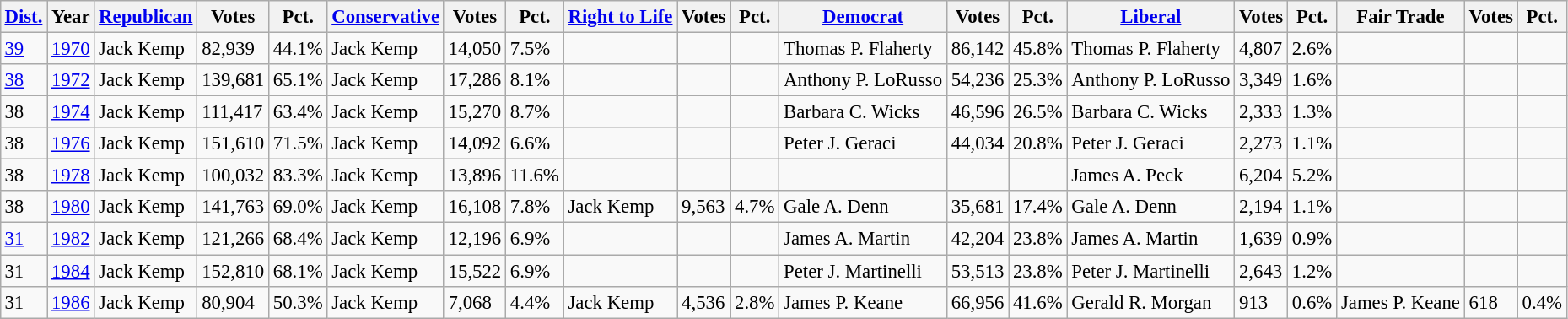<table class="wikitable" style="margin:0.5em ; font-size:95%">
<tr>
<th><a href='#'>Dist.</a></th>
<th>Year</th>
<th><a href='#'>Republican</a></th>
<th>Votes</th>
<th>Pct.</th>
<th><a href='#'>Conservative</a></th>
<th>Votes</th>
<th>Pct.</th>
<th><a href='#'>Right to Life</a></th>
<th>Votes</th>
<th>Pct.</th>
<th><a href='#'>Democrat</a></th>
<th>Votes</th>
<th>Pct.</th>
<th><a href='#'>Liberal</a></th>
<th>Votes</th>
<th>Pct.</th>
<th>Fair Trade</th>
<th>Votes</th>
<th>Pct.</th>
</tr>
<tr>
<td><a href='#'>39</a></td>
<td><a href='#'>1970</a></td>
<td>Jack Kemp</td>
<td>82,939</td>
<td>44.1%</td>
<td>Jack Kemp</td>
<td>14,050</td>
<td>7.5%</td>
<td></td>
<td></td>
<td></td>
<td>Thomas P. Flaherty</td>
<td>86,142</td>
<td>45.8%</td>
<td>Thomas P. Flaherty</td>
<td>4,807</td>
<td>2.6%</td>
<td></td>
<td></td>
<td></td>
</tr>
<tr>
<td><a href='#'>38</a></td>
<td><a href='#'>1972</a></td>
<td>Jack Kemp</td>
<td>139,681</td>
<td>65.1%</td>
<td>Jack Kemp</td>
<td>17,286</td>
<td>8.1%</td>
<td></td>
<td></td>
<td></td>
<td>Anthony P. LoRusso</td>
<td>54,236</td>
<td>25.3%</td>
<td>Anthony P. LoRusso</td>
<td>3,349</td>
<td>1.6%</td>
<td></td>
<td></td>
<td></td>
</tr>
<tr>
<td>38</td>
<td><a href='#'>1974</a></td>
<td>Jack Kemp</td>
<td>111,417</td>
<td>63.4%</td>
<td>Jack Kemp</td>
<td>15,270</td>
<td>8.7%</td>
<td></td>
<td></td>
<td></td>
<td>Barbara C. Wicks</td>
<td>46,596</td>
<td>26.5%</td>
<td>Barbara C. Wicks</td>
<td>2,333</td>
<td>1.3%</td>
<td></td>
<td></td>
<td></td>
</tr>
<tr>
<td>38</td>
<td><a href='#'>1976</a></td>
<td>Jack Kemp</td>
<td>151,610</td>
<td>71.5%</td>
<td>Jack Kemp</td>
<td>14,092</td>
<td>6.6%</td>
<td></td>
<td></td>
<td></td>
<td>Peter J. Geraci</td>
<td>44,034</td>
<td>20.8%</td>
<td>Peter J. Geraci</td>
<td>2,273</td>
<td>1.1%</td>
<td></td>
<td></td>
<td></td>
</tr>
<tr>
<td>38</td>
<td><a href='#'>1978</a></td>
<td>Jack Kemp</td>
<td>100,032</td>
<td>83.3%</td>
<td>Jack Kemp</td>
<td>13,896</td>
<td>11.6%</td>
<td></td>
<td></td>
<td></td>
<td></td>
<td></td>
<td></td>
<td>James A. Peck</td>
<td>6,204</td>
<td>5.2%</td>
<td></td>
<td></td>
<td></td>
</tr>
<tr>
<td>38</td>
<td><a href='#'>1980</a></td>
<td>Jack Kemp</td>
<td>141,763</td>
<td>69.0%</td>
<td>Jack Kemp</td>
<td>16,108</td>
<td>7.8%</td>
<td>Jack Kemp</td>
<td>9,563</td>
<td>4.7%</td>
<td>Gale A. Denn</td>
<td>35,681</td>
<td>17.4%</td>
<td>Gale A. Denn</td>
<td>2,194</td>
<td>1.1%</td>
<td></td>
<td></td>
<td></td>
</tr>
<tr>
<td><a href='#'>31</a></td>
<td><a href='#'>1982</a></td>
<td>Jack Kemp</td>
<td>121,266</td>
<td>68.4%</td>
<td>Jack Kemp</td>
<td>12,196</td>
<td>6.9%</td>
<td></td>
<td></td>
<td></td>
<td>James A. Martin</td>
<td>42,204</td>
<td>23.8%</td>
<td>James A. Martin</td>
<td>1,639</td>
<td>0.9%</td>
<td></td>
<td></td>
<td></td>
</tr>
<tr>
<td>31</td>
<td><a href='#'>1984</a></td>
<td>Jack Kemp</td>
<td>152,810</td>
<td>68.1%</td>
<td>Jack Kemp</td>
<td>15,522</td>
<td>6.9%</td>
<td></td>
<td></td>
<td></td>
<td>Peter J. Martinelli</td>
<td>53,513</td>
<td>23.8%</td>
<td>Peter J. Martinelli</td>
<td>2,643</td>
<td>1.2%</td>
<td></td>
<td></td>
<td></td>
</tr>
<tr>
<td>31</td>
<td><a href='#'>1986</a></td>
<td>Jack Kemp</td>
<td>80,904</td>
<td>50.3%</td>
<td>Jack Kemp</td>
<td>7,068</td>
<td>4.4%</td>
<td>Jack Kemp</td>
<td>4,536</td>
<td>2.8%</td>
<td>James P. Keane</td>
<td>66,956</td>
<td>41.6%</td>
<td>Gerald R. Morgan</td>
<td>913</td>
<td>0.6%</td>
<td>James P. Keane</td>
<td>618</td>
<td>0.4%</td>
</tr>
</table>
